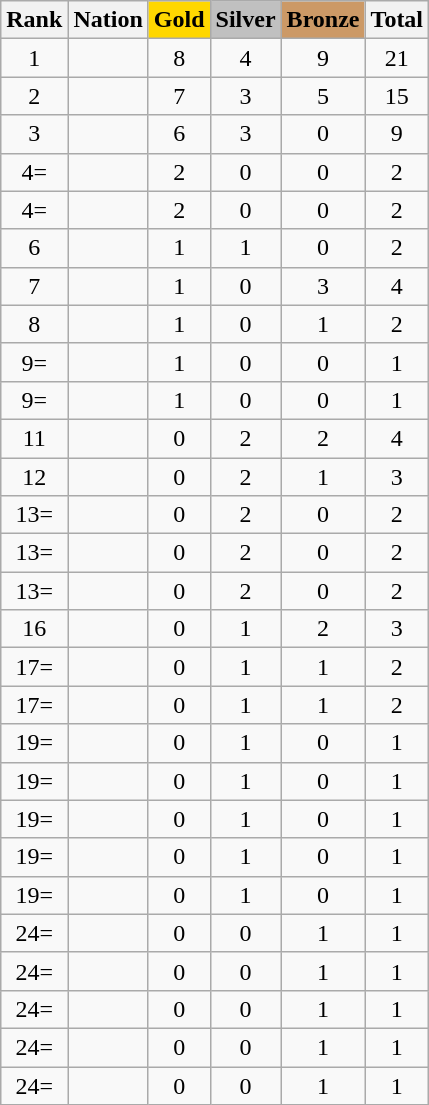<table class="wikitable sortable" style="text-align:center">
<tr>
<th>Rank</th>
<th>Nation</th>
<th style="background-color:gold">Gold</th>
<th style="background-color:silver">Silver</th>
<th style="background-color:#cc9966">Bronze</th>
<th>Total</th>
</tr>
<tr>
<td>1</td>
<td align=left></td>
<td>8</td>
<td>4</td>
<td>9</td>
<td>21</td>
</tr>
<tr>
<td>2</td>
<td align=left></td>
<td>7</td>
<td>3</td>
<td>5</td>
<td>15</td>
</tr>
<tr>
<td>3</td>
<td align=left></td>
<td>6</td>
<td>3</td>
<td>0</td>
<td>9</td>
</tr>
<tr>
<td>4=</td>
<td align=left></td>
<td>2</td>
<td>0</td>
<td>0</td>
<td>2</td>
</tr>
<tr>
<td>4=</td>
<td align=left></td>
<td>2</td>
<td>0</td>
<td>0</td>
<td>2</td>
</tr>
<tr>
<td>6</td>
<td align=left></td>
<td>1</td>
<td>1</td>
<td>0</td>
<td>2</td>
</tr>
<tr>
<td>7</td>
<td align=left></td>
<td>1</td>
<td>0</td>
<td>3</td>
<td>4</td>
</tr>
<tr>
<td>8</td>
<td align=left></td>
<td>1</td>
<td>0</td>
<td>1</td>
<td>2</td>
</tr>
<tr>
<td>9=</td>
<td align=left></td>
<td>1</td>
<td>0</td>
<td>0</td>
<td>1</td>
</tr>
<tr>
<td>9=</td>
<td align=left></td>
<td>1</td>
<td>0</td>
<td>0</td>
<td>1</td>
</tr>
<tr>
<td>11</td>
<td align=left></td>
<td>0</td>
<td>2</td>
<td>2</td>
<td>4</td>
</tr>
<tr>
<td>12</td>
<td align=left></td>
<td>0</td>
<td>2</td>
<td>1</td>
<td>3</td>
</tr>
<tr>
<td>13=</td>
<td align=left></td>
<td>0</td>
<td>2</td>
<td>0</td>
<td>2</td>
</tr>
<tr>
<td>13=</td>
<td align=left></td>
<td>0</td>
<td>2</td>
<td>0</td>
<td>2</td>
</tr>
<tr>
<td>13=</td>
<td align=left></td>
<td>0</td>
<td>2</td>
<td>0</td>
<td>2</td>
</tr>
<tr>
<td>16</td>
<td align="left"></td>
<td>0</td>
<td>1</td>
<td>2</td>
<td>3</td>
</tr>
<tr>
<td>17=</td>
<td align="left"></td>
<td>0</td>
<td>1</td>
<td>1</td>
<td>2</td>
</tr>
<tr>
<td>17=</td>
<td align="left"></td>
<td>0</td>
<td>1</td>
<td>1</td>
<td>2</td>
</tr>
<tr>
<td>19=</td>
<td align=left></td>
<td>0</td>
<td>1</td>
<td>0</td>
<td>1</td>
</tr>
<tr>
<td>19=</td>
<td align=left></td>
<td>0</td>
<td>1</td>
<td>0</td>
<td>1</td>
</tr>
<tr>
<td>19=</td>
<td align=left></td>
<td>0</td>
<td>1</td>
<td>0</td>
<td>1</td>
</tr>
<tr>
<td>19=</td>
<td align=left></td>
<td>0</td>
<td>1</td>
<td>0</td>
<td>1</td>
</tr>
<tr>
<td>19=</td>
<td align=left></td>
<td>0</td>
<td>1</td>
<td>0</td>
<td>1</td>
</tr>
<tr>
<td>24=</td>
<td align=left></td>
<td>0</td>
<td>0</td>
<td>1</td>
<td>1</td>
</tr>
<tr>
<td>24=</td>
<td align=left></td>
<td>0</td>
<td>0</td>
<td>1</td>
<td>1</td>
</tr>
<tr>
<td>24=</td>
<td align=left></td>
<td>0</td>
<td>0</td>
<td>1</td>
<td>1</td>
</tr>
<tr>
<td>24=</td>
<td align=left></td>
<td>0</td>
<td>0</td>
<td>1</td>
<td>1</td>
</tr>
<tr>
<td>24=</td>
<td align=left></td>
<td>0</td>
<td>0</td>
<td>1</td>
<td>1</td>
</tr>
</table>
